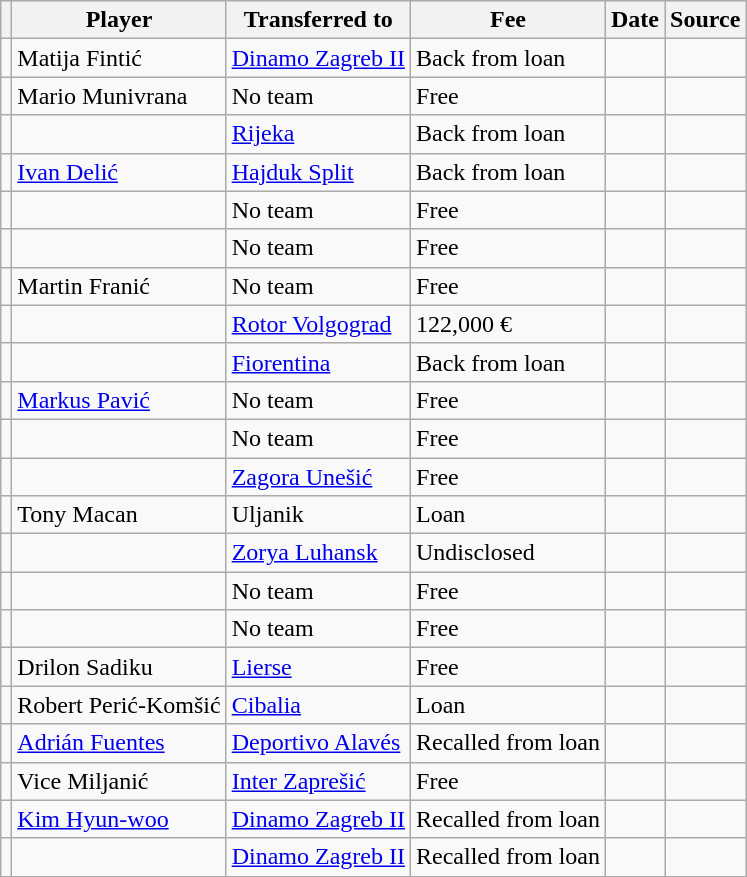<table class="wikitable plainrowheaders sortable">
<tr>
<th></th>
<th scope=col>Player</th>
<th>Transferred to</th>
<th scope=col>Fee</th>
<th scope=col>Date</th>
<th scope=col>Source</th>
</tr>
<tr>
<td align=center></td>
<td> Matija Fintić</td>
<td> <a href='#'>Dinamo Zagreb II</a></td>
<td>Back from loan</td>
<td></td>
<td></td>
</tr>
<tr>
<td align=center></td>
<td> Mario Munivrana</td>
<td>No team</td>
<td>Free</td>
<td></td>
<td></td>
</tr>
<tr>
<td align=center></td>
<td> </td>
<td> <a href='#'>Rijeka</a></td>
<td>Back from loan</td>
<td></td>
<td></td>
</tr>
<tr>
<td align=center></td>
<td> <a href='#'>Ivan Delić</a></td>
<td> <a href='#'>Hajduk Split</a></td>
<td>Back from loan</td>
<td></td>
<td></td>
</tr>
<tr>
<td align=center></td>
<td> </td>
<td>No team</td>
<td>Free</td>
<td></td>
<td></td>
</tr>
<tr>
<td align=center></td>
<td> </td>
<td>No team</td>
<td>Free</td>
<td></td>
<td></td>
</tr>
<tr>
<td align=center></td>
<td> Martin Franić</td>
<td>No team</td>
<td>Free</td>
<td></td>
<td></td>
</tr>
<tr>
<td align=center></td>
<td> </td>
<td> <a href='#'>Rotor Volgograd</a></td>
<td>122,000 €</td>
<td></td>
<td></td>
</tr>
<tr>
<td align=center></td>
<td> </td>
<td> <a href='#'>Fiorentina</a></td>
<td>Back from loan</td>
<td></td>
<td></td>
</tr>
<tr>
<td align=center></td>
<td> <a href='#'>Markus Pavić</a></td>
<td>No team</td>
<td>Free</td>
<td></td>
<td></td>
</tr>
<tr>
<td align=center></td>
<td> </td>
<td>No team</td>
<td>Free</td>
<td></td>
<td></td>
</tr>
<tr>
<td align=center></td>
<td> </td>
<td> <a href='#'>Zagora Unešić</a></td>
<td>Free</td>
<td></td>
<td></td>
</tr>
<tr>
<td align=center></td>
<td> Tony Macan</td>
<td> Uljanik</td>
<td>Loan</td>
<td></td>
<td></td>
</tr>
<tr>
<td align=center></td>
<td> </td>
<td> <a href='#'>Zorya Luhansk</a></td>
<td>Undisclosed</td>
<td></td>
<td></td>
</tr>
<tr>
<td align=center></td>
<td> </td>
<td>No team</td>
<td>Free</td>
<td></td>
<td></td>
</tr>
<tr>
<td align=center></td>
<td> </td>
<td>No team</td>
<td>Free</td>
<td></td>
<td></td>
</tr>
<tr>
<td align=center></td>
<td> Drilon Sadiku</td>
<td> <a href='#'>Lierse</a></td>
<td>Free</td>
<td></td>
<td></td>
</tr>
<tr>
<td align=center></td>
<td> Robert Perić-Komšić</td>
<td> <a href='#'>Cibalia</a></td>
<td>Loan</td>
<td></td>
<td></td>
</tr>
<tr>
<td align=center></td>
<td> <a href='#'>Adrián Fuentes</a></td>
<td> <a href='#'>Deportivo Alavés</a></td>
<td>Recalled from loan</td>
<td></td>
<td></td>
</tr>
<tr>
<td align=center></td>
<td> Vice Miljanić</td>
<td> <a href='#'>Inter Zaprešić</a></td>
<td>Free</td>
<td></td>
<td></td>
</tr>
<tr>
<td align=center></td>
<td> <a href='#'>Kim Hyun-woo</a></td>
<td> <a href='#'>Dinamo Zagreb II</a></td>
<td>Recalled from loan</td>
<td></td>
<td></td>
</tr>
<tr>
<td align=center></td>
<td> </td>
<td> <a href='#'>Dinamo Zagreb II</a></td>
<td>Recalled from loan</td>
<td></td>
<td></td>
</tr>
</table>
